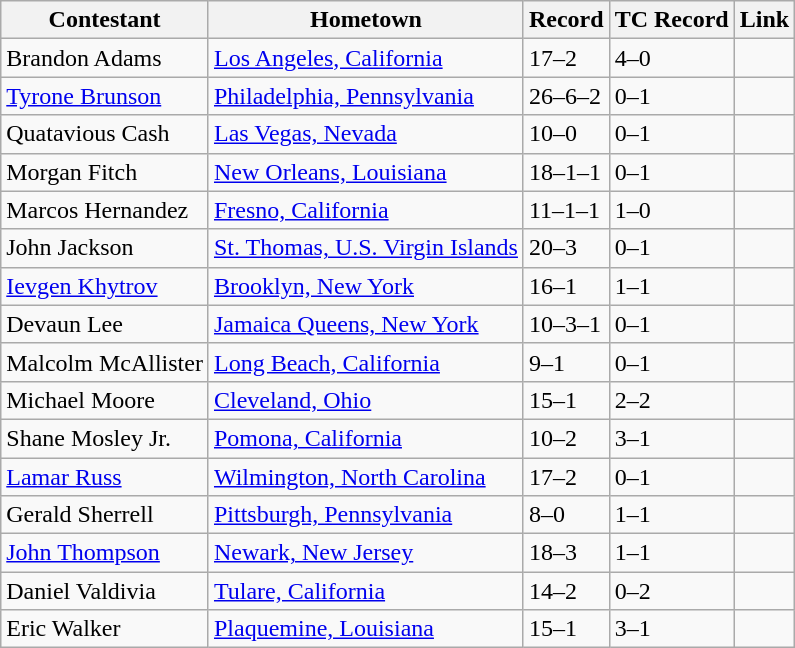<table class="wikitable">
<tr>
<th>Contestant</th>
<th>Hometown</th>
<th>Record</th>
<th>TC Record</th>
<th>Link</th>
</tr>
<tr>
<td>Brandon Adams</td>
<td><a href='#'>Los Angeles, California</a></td>
<td>17–2</td>
<td>4–0</td>
<td></td>
</tr>
<tr>
<td><a href='#'>Tyrone Brunson</a></td>
<td><a href='#'>Philadelphia, Pennsylvania</a></td>
<td>26–6–2</td>
<td>0–1</td>
<td></td>
</tr>
<tr>
<td>Quatavious Cash</td>
<td><a href='#'>Las Vegas, Nevada</a></td>
<td>10–0</td>
<td>0–1</td>
<td></td>
</tr>
<tr>
<td>Morgan Fitch</td>
<td><a href='#'>New Orleans, Louisiana</a></td>
<td>18–1–1</td>
<td>0–1</td>
<td></td>
</tr>
<tr>
<td>Marcos Hernandez</td>
<td><a href='#'>Fresno, California</a></td>
<td>11–1–1</td>
<td>1–0</td>
<td></td>
</tr>
<tr>
<td>John Jackson</td>
<td><a href='#'>St. Thomas, U.S. Virgin Islands</a></td>
<td>20–3</td>
<td>0–1</td>
<td></td>
</tr>
<tr>
<td><a href='#'>Ievgen Khytrov</a></td>
<td><a href='#'>Brooklyn, New York</a></td>
<td>16–1</td>
<td>1–1</td>
<td></td>
</tr>
<tr>
<td>Devaun Lee</td>
<td><a href='#'>Jamaica Queens, New York</a></td>
<td>10–3–1</td>
<td>0–1</td>
<td></td>
</tr>
<tr>
<td>Malcolm McAllister</td>
<td><a href='#'>Long Beach, California</a></td>
<td>9–1</td>
<td>0–1</td>
<td></td>
</tr>
<tr>
<td>Michael Moore</td>
<td><a href='#'>Cleveland, Ohio</a></td>
<td>15–1</td>
<td>2–2</td>
<td></td>
</tr>
<tr>
<td>Shane Mosley Jr.</td>
<td><a href='#'>Pomona, California</a></td>
<td>10–2</td>
<td>3–1</td>
<td></td>
</tr>
<tr>
<td><a href='#'>Lamar Russ</a></td>
<td><a href='#'>Wilmington, North Carolina</a></td>
<td>17–2</td>
<td>0–1</td>
<td></td>
</tr>
<tr>
<td>Gerald Sherrell</td>
<td><a href='#'>Pittsburgh, Pennsylvania</a></td>
<td>8–0</td>
<td>1–1</td>
<td></td>
</tr>
<tr>
<td><a href='#'>John Thompson</a></td>
<td><a href='#'>Newark, New Jersey</a></td>
<td>18–3</td>
<td>1–1</td>
<td></td>
</tr>
<tr>
<td>Daniel Valdivia</td>
<td><a href='#'>Tulare, California</a></td>
<td>14–2</td>
<td>0–2</td>
<td></td>
</tr>
<tr>
<td>Eric Walker</td>
<td><a href='#'>Plaquemine, Louisiana</a></td>
<td>15–1</td>
<td>3–1</td>
<td></td>
</tr>
</table>
